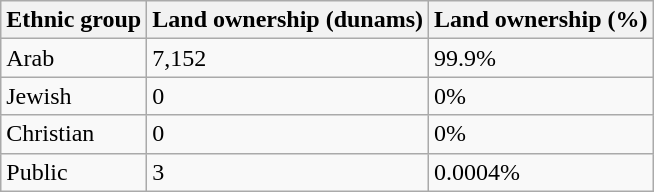<table class="wikitable">
<tr>
<th>Ethnic group</th>
<th>Land ownership (dunams)</th>
<th>Land ownership (%)</th>
</tr>
<tr>
<td>Arab</td>
<td>7,152</td>
<td>99.9%</td>
</tr>
<tr>
<td>Jewish</td>
<td>0</td>
<td>0%</td>
</tr>
<tr>
<td>Christian</td>
<td>0</td>
<td>0%</td>
</tr>
<tr>
<td>Public</td>
<td>3</td>
<td>0.0004%</td>
</tr>
</table>
